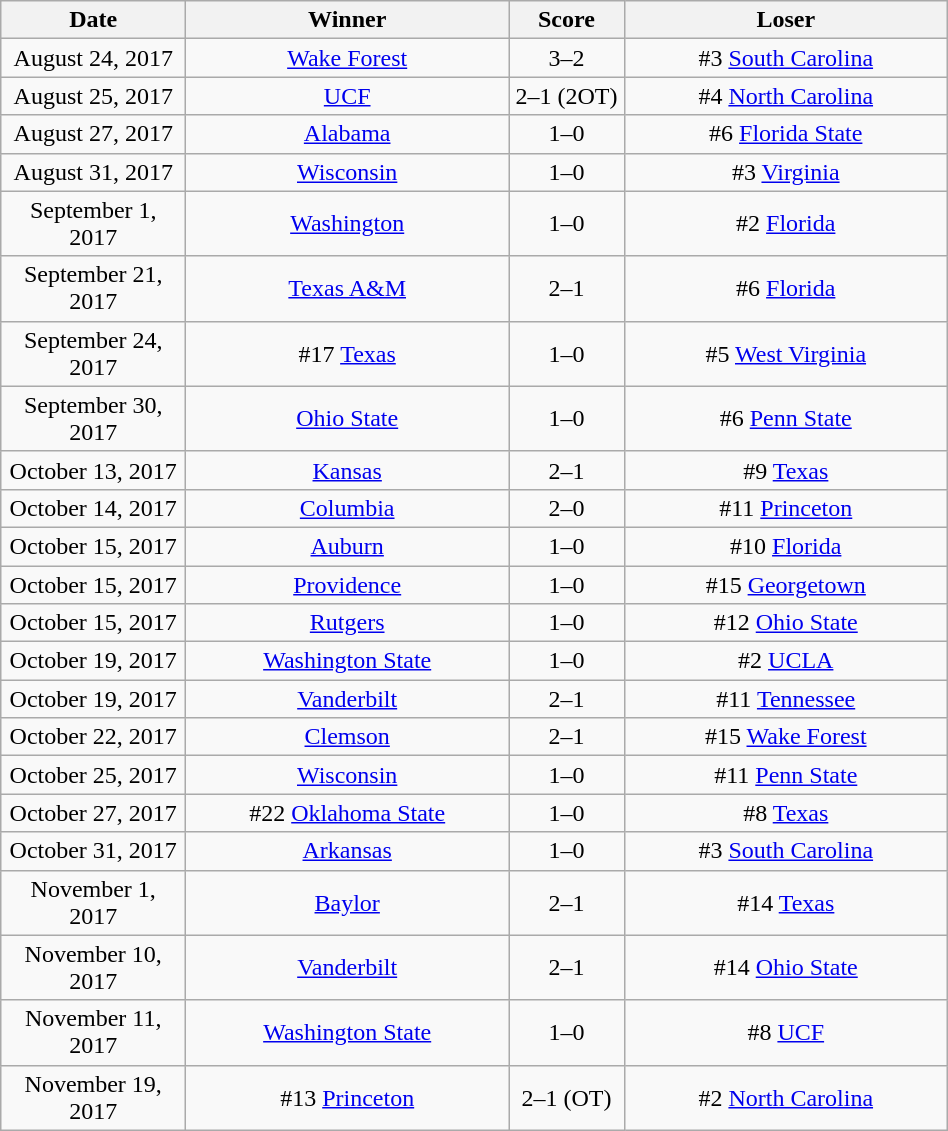<table class="wikitable" align="center" style="font-size:100%; width:50%">
<tr>
<th width="60">Date</th>
<th width="125">Winner</th>
<th width="35">Score</th>
<th width="125">Loser</th>
</tr>
<tr>
<td align="center">August 24, 2017</td>
<td align="center"><a href='#'>Wake Forest</a></td>
<td align="center">3–2</td>
<td align="center">#3 <a href='#'>South Carolina</a></td>
</tr>
<tr>
<td align="center">August 25, 2017</td>
<td align="center"><a href='#'>UCF</a></td>
<td align="center">2–1 (2OT)</td>
<td align="center">#4 <a href='#'>North Carolina</a></td>
</tr>
<tr>
<td align="center">August 27, 2017</td>
<td align="center"><a href='#'>Alabama</a></td>
<td align="center">1–0</td>
<td align="center">#6 <a href='#'>Florida State</a></td>
</tr>
<tr>
<td align="center">August 31, 2017</td>
<td align="center"><a href='#'>Wisconsin</a></td>
<td align="center">1–0</td>
<td align="center">#3 <a href='#'>Virginia</a></td>
</tr>
<tr>
<td align="center">September 1, 2017</td>
<td align="center"><a href='#'>Washington</a></td>
<td align="center">1–0</td>
<td align="center">#2 <a href='#'>Florida</a></td>
</tr>
<tr>
<td align="center">September 21, 2017</td>
<td align="center"><a href='#'>Texas A&M</a></td>
<td align="center">2–1</td>
<td align="center">#6 <a href='#'>Florida</a></td>
</tr>
<tr>
<td align="center">September 24, 2017</td>
<td align="center">#17 <a href='#'>Texas</a></td>
<td align="center">1–0</td>
<td align="center">#5 <a href='#'>West Virginia</a></td>
</tr>
<tr>
<td align="center">September 30, 2017</td>
<td align="center"><a href='#'>Ohio State</a></td>
<td align="center">1–0</td>
<td align="center">#6 <a href='#'>Penn State</a></td>
</tr>
<tr>
<td align="center">October 13, 2017</td>
<td align="center"><a href='#'>Kansas</a></td>
<td align="center">2–1</td>
<td align="center">#9 <a href='#'>Texas</a></td>
</tr>
<tr>
<td align="center">October 14, 2017</td>
<td align="center"><a href='#'>Columbia</a></td>
<td align="center">2–0</td>
<td align="center">#11 <a href='#'>Princeton</a></td>
</tr>
<tr>
<td align="center">October 15, 2017</td>
<td align="center"><a href='#'>Auburn</a></td>
<td align="center">1–0</td>
<td align="center">#10 <a href='#'>Florida</a></td>
</tr>
<tr>
<td align="center">October 15, 2017</td>
<td align="center"><a href='#'>Providence</a></td>
<td align="center">1–0</td>
<td align="center">#15 <a href='#'>Georgetown</a></td>
</tr>
<tr>
<td align="center">October 15, 2017</td>
<td align="center"><a href='#'>Rutgers</a></td>
<td align="center">1–0</td>
<td align="center">#12 <a href='#'>Ohio State</a></td>
</tr>
<tr>
<td align="center">October 19, 2017</td>
<td align="center"><a href='#'>Washington State</a></td>
<td align="center">1–0</td>
<td align="center">#2 <a href='#'>UCLA</a></td>
</tr>
<tr>
<td align="center">October 19, 2017</td>
<td align="center"><a href='#'>Vanderbilt</a></td>
<td align="center">2–1</td>
<td align="center">#11 <a href='#'>Tennessee</a></td>
</tr>
<tr>
<td align="center">October 22, 2017</td>
<td align="center"><a href='#'>Clemson</a></td>
<td align="center">2–1</td>
<td align="center">#15 <a href='#'>Wake Forest</a></td>
</tr>
<tr>
<td align="center">October 25, 2017</td>
<td align="center"><a href='#'>Wisconsin</a></td>
<td align="center">1–0</td>
<td align="center">#11 <a href='#'>Penn State</a></td>
</tr>
<tr>
<td align="center">October 27, 2017</td>
<td align="center">#22 <a href='#'>Oklahoma State</a></td>
<td align="center">1–0</td>
<td align="center">#8 <a href='#'>Texas</a></td>
</tr>
<tr>
<td align="center">October 31, 2017</td>
<td align="center"><a href='#'>Arkansas</a></td>
<td align="center">1–0</td>
<td align="center">#3 <a href='#'>South Carolina</a></td>
</tr>
<tr>
<td align="center">November 1, 2017</td>
<td align="center"><a href='#'>Baylor</a></td>
<td align="center">2–1</td>
<td align="center">#14 <a href='#'>Texas</a></td>
</tr>
<tr>
<td align="center">November 10, 2017</td>
<td align="center"><a href='#'>Vanderbilt</a></td>
<td align="center">2–1</td>
<td align="center">#14 <a href='#'>Ohio State</a></td>
</tr>
<tr>
<td align="center">November 11, 2017</td>
<td align="center"><a href='#'>Washington State</a></td>
<td align="center">1–0</td>
<td align="center">#8 <a href='#'>UCF</a></td>
</tr>
<tr>
<td align="center">November 19, 2017</td>
<td align="center">#13 <a href='#'>Princeton</a></td>
<td align="center">2–1 (OT)</td>
<td align="center">#2 <a href='#'>North Carolina</a></td>
</tr>
</table>
